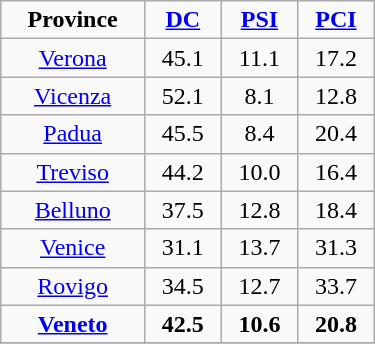<table class="wikitable" style="text-align:center; width:250px">
<tr>
<td style="width:100px"><strong>Province</strong></td>
<td style="width:50px"><strong><a href='#'>DC</a></strong></td>
<td style="width:50px"><strong><a href='#'>PSI</a></strong></td>
<td style="width:50px"><strong><a href='#'>PCI</a></strong></td>
</tr>
<tr>
<td><a href='#'>Verona</a></td>
<td>45.1</td>
<td>11.1</td>
<td>17.2</td>
</tr>
<tr>
<td><a href='#'>Vicenza</a></td>
<td>52.1</td>
<td>8.1</td>
<td>12.8</td>
</tr>
<tr>
<td><a href='#'>Padua</a></td>
<td>45.5</td>
<td>8.4</td>
<td>20.4</td>
</tr>
<tr>
<td><a href='#'>Treviso</a></td>
<td>44.2</td>
<td>10.0</td>
<td>16.4</td>
</tr>
<tr>
<td><a href='#'>Belluno</a></td>
<td>37.5</td>
<td>12.8</td>
<td>18.4</td>
</tr>
<tr>
<td><a href='#'>Venice</a></td>
<td>31.1</td>
<td>13.7</td>
<td>31.3</td>
</tr>
<tr>
<td><a href='#'>Rovigo</a></td>
<td>34.5</td>
<td>12.7</td>
<td>33.7</td>
</tr>
<tr>
<td><strong><a href='#'>Veneto</a></strong></td>
<td><strong>42.5</strong></td>
<td><strong>10.6</strong></td>
<td><strong>20.8</strong></td>
</tr>
<tr>
</tr>
</table>
